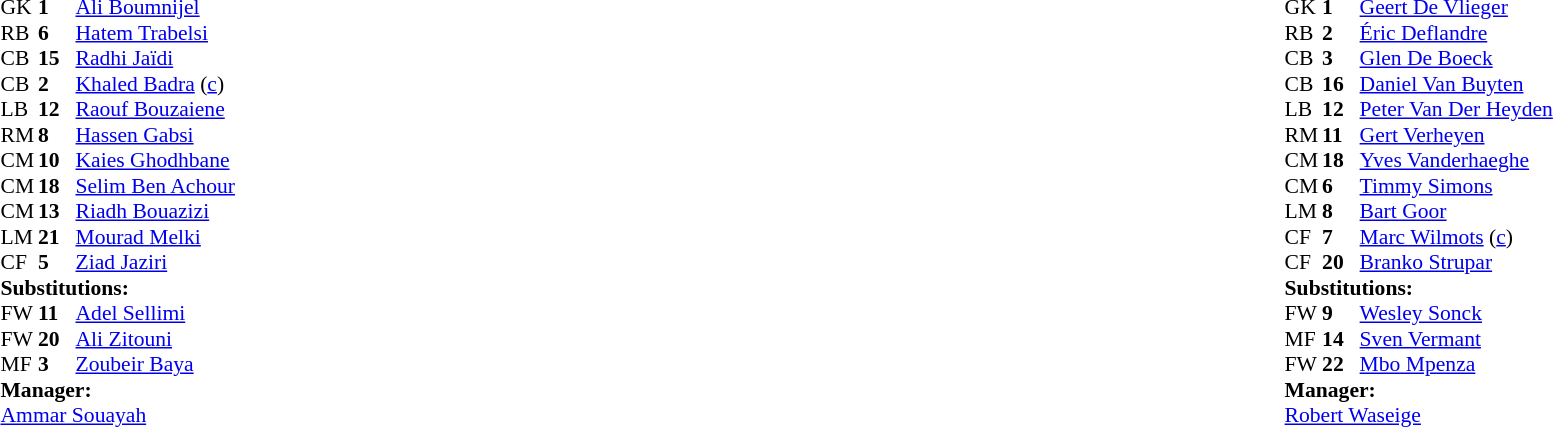<table width="100%">
<tr>
<td valign="top" width="50%"><br><table style="font-size: 90%" cellspacing="0" cellpadding="0">
<tr>
<th width="25"></th>
<th width="25"></th>
</tr>
<tr>
<td>GK</td>
<td><strong>1</strong></td>
<td><a href='#'>Ali Boumnijel</a></td>
</tr>
<tr>
<td>RB</td>
<td><strong>6</strong></td>
<td><a href='#'>Hatem Trabelsi</a></td>
<td></td>
</tr>
<tr>
<td>CB</td>
<td><strong>15</strong></td>
<td><a href='#'>Radhi Jaïdi</a></td>
</tr>
<tr>
<td>CB</td>
<td><strong>2</strong></td>
<td><a href='#'>Khaled Badra</a> (<a href='#'>c</a>)</td>
</tr>
<tr>
<td>LB</td>
<td><strong>12</strong></td>
<td><a href='#'>Raouf Bouzaiene</a></td>
</tr>
<tr>
<td>RM</td>
<td><strong>8</strong></td>
<td><a href='#'>Hassen Gabsi</a></td>
<td></td>
<td></td>
</tr>
<tr>
<td>CM</td>
<td><strong>10</strong></td>
<td><a href='#'>Kaies Ghodhbane</a></td>
<td></td>
</tr>
<tr>
<td>CM</td>
<td><strong>18</strong></td>
<td><a href='#'>Selim Ben Achour</a></td>
</tr>
<tr>
<td>CM</td>
<td><strong>13</strong></td>
<td><a href='#'>Riadh Bouazizi</a></td>
</tr>
<tr>
<td>LM</td>
<td><strong>21</strong></td>
<td><a href='#'>Mourad Melki</a></td>
<td></td>
<td></td>
</tr>
<tr>
<td>CF</td>
<td><strong>5</strong></td>
<td><a href='#'>Ziad Jaziri</a></td>
<td></td>
<td></td>
</tr>
<tr>
<td colspan=3><strong>Substitutions:</strong></td>
</tr>
<tr>
<td>FW</td>
<td><strong>11</strong></td>
<td><a href='#'>Adel Sellimi</a></td>
<td></td>
<td></td>
</tr>
<tr>
<td>FW</td>
<td><strong>20</strong></td>
<td><a href='#'>Ali Zitouni</a></td>
<td></td>
<td></td>
</tr>
<tr>
<td>MF</td>
<td><strong>3</strong></td>
<td><a href='#'>Zoubeir Baya</a></td>
<td></td>
<td></td>
</tr>
<tr>
<td colspan=3><strong>Manager:</strong></td>
</tr>
<tr>
<td colspan="4"><a href='#'>Ammar Souayah</a></td>
</tr>
</table>
</td>
<td valign="top"></td>
<td valign="top" width="50%"><br><table style="font-size: 90%" cellspacing="0" cellpadding="0" align=center>
<tr>
<th width="25"></th>
<th width="25"></th>
</tr>
<tr>
<td>GK</td>
<td><strong>1</strong></td>
<td><a href='#'>Geert De Vlieger</a></td>
</tr>
<tr>
<td>RB</td>
<td><strong>2</strong></td>
<td><a href='#'>Éric Deflandre</a></td>
</tr>
<tr>
<td>CB</td>
<td><strong>3</strong></td>
<td><a href='#'>Glen De Boeck</a></td>
</tr>
<tr>
<td>CB</td>
<td><strong>16</strong></td>
<td><a href='#'>Daniel Van Buyten</a></td>
<td></td>
</tr>
<tr>
<td>LB</td>
<td><strong>12</strong></td>
<td><a href='#'>Peter Van Der Heyden</a></td>
</tr>
<tr>
<td>RM</td>
<td><strong>11</strong></td>
<td><a href='#'>Gert Verheyen</a></td>
<td></td>
<td></td>
</tr>
<tr>
<td>CM</td>
<td><strong>18</strong></td>
<td><a href='#'>Yves Vanderhaeghe</a></td>
</tr>
<tr>
<td>CM</td>
<td><strong>6</strong></td>
<td><a href='#'>Timmy Simons</a></td>
<td></td>
<td></td>
</tr>
<tr>
<td>LM</td>
<td><strong>8</strong></td>
<td><a href='#'>Bart Goor</a></td>
</tr>
<tr>
<td>CF</td>
<td><strong>7</strong></td>
<td><a href='#'>Marc Wilmots</a> (<a href='#'>c</a>)</td>
</tr>
<tr>
<td>CF</td>
<td><strong>20</strong></td>
<td><a href='#'>Branko Strupar</a></td>
<td></td>
<td></td>
</tr>
<tr>
<td colspan=3><strong>Substitutions:</strong></td>
</tr>
<tr>
<td>FW</td>
<td><strong>9</strong></td>
<td><a href='#'>Wesley Sonck</a></td>
<td></td>
<td></td>
</tr>
<tr>
<td>MF</td>
<td><strong>14</strong></td>
<td><a href='#'>Sven Vermant</a></td>
<td></td>
<td></td>
</tr>
<tr>
<td>FW</td>
<td><strong>22</strong></td>
<td><a href='#'>Mbo Mpenza</a></td>
<td></td>
<td></td>
</tr>
<tr>
<td colspan=3><strong>Manager:</strong></td>
</tr>
<tr>
<td colspan="4"><a href='#'>Robert Waseige</a></td>
</tr>
</table>
</td>
</tr>
</table>
